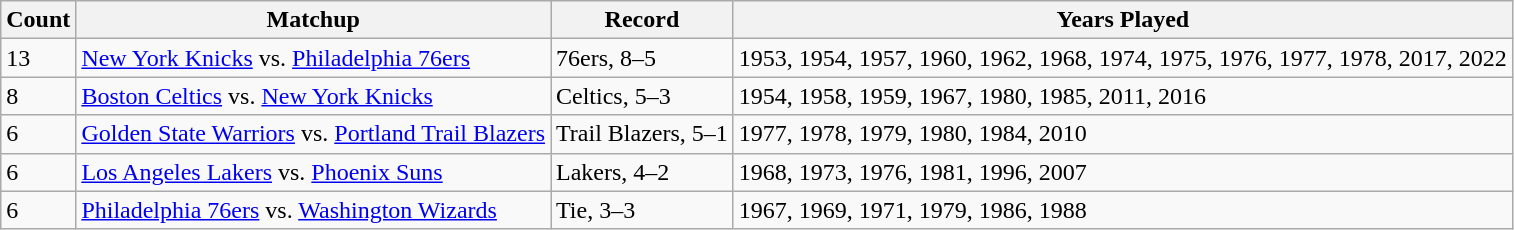<table class="wikitable">
<tr>
<th>Count</th>
<th>Matchup</th>
<th>Record</th>
<th>Years Played</th>
</tr>
<tr>
<td>13</td>
<td><a href='#'>New York Knicks</a> vs. <a href='#'>Philadelphia 76ers</a></td>
<td>76ers, 8–5</td>
<td>1953, 1954, 1957, 1960, 1962, 1968, 1974, 1975, 1976, 1977, 1978, 2017, 2022</td>
</tr>
<tr>
<td>8</td>
<td><a href='#'>Boston Celtics</a> vs. <a href='#'>New York Knicks</a></td>
<td>Celtics, 5–3</td>
<td>1954, 1958, 1959, 1967, 1980, 1985, 2011, 2016</td>
</tr>
<tr>
<td>6</td>
<td><a href='#'>Golden State Warriors</a> vs. <a href='#'>Portland Trail Blazers</a></td>
<td>Trail Blazers, 5–1</td>
<td>1977, 1978, 1979, 1980, 1984, 2010</td>
</tr>
<tr>
<td>6</td>
<td><a href='#'>Los Angeles Lakers</a> vs. <a href='#'>Phoenix Suns</a></td>
<td>Lakers, 4–2</td>
<td>1968, 1973, 1976, 1981, 1996, 2007</td>
</tr>
<tr>
<td>6</td>
<td><a href='#'>Philadelphia 76ers</a> vs. <a href='#'>Washington Wizards</a></td>
<td>Tie, 3–3</td>
<td>1967, 1969, 1971, 1979, 1986, 1988</td>
</tr>
</table>
